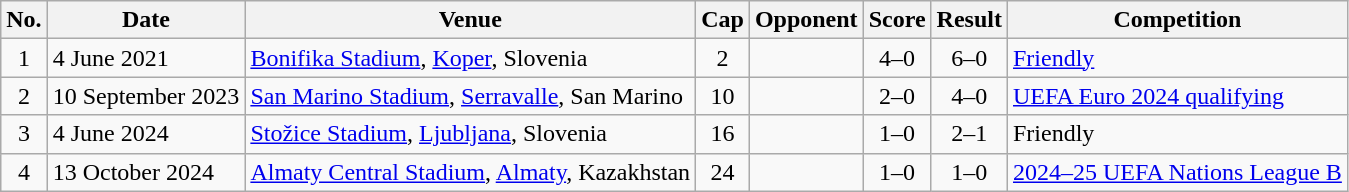<table class="wikitable sortable">
<tr>
<th>No.</th>
<th>Date</th>
<th>Venue</th>
<th>Cap</th>
<th>Opponent</th>
<th>Score</th>
<th>Result</th>
<th>Competition</th>
</tr>
<tr>
<td align="center">1</td>
<td>4 June 2021</td>
<td><a href='#'>Bonifika Stadium</a>, <a href='#'>Koper</a>, Slovenia</td>
<td align=center>2</td>
<td></td>
<td align=center>4–0</td>
<td align=center>6–0</td>
<td><a href='#'>Friendly</a></td>
</tr>
<tr>
<td align=center>2</td>
<td>10 September 2023</td>
<td><a href='#'>San Marino Stadium</a>, <a href='#'>Serravalle</a>, San Marino</td>
<td align=center>10</td>
<td></td>
<td align=center>2–0</td>
<td align=center>4–0</td>
<td><a href='#'>UEFA Euro 2024 qualifying</a></td>
</tr>
<tr>
<td align="center">3</td>
<td>4 June 2024</td>
<td><a href='#'>Stožice Stadium</a>, <a href='#'>Ljubljana</a>, Slovenia</td>
<td align=center>16</td>
<td></td>
<td align=center>1–0</td>
<td align=center>2–1</td>
<td>Friendly</td>
</tr>
<tr>
<td align="center">4</td>
<td>13 October 2024</td>
<td><a href='#'>Almaty Central Stadium</a>, <a href='#'>Almaty</a>, Kazakhstan</td>
<td align=center>24</td>
<td></td>
<td align=center>1–0</td>
<td align=center>1–0</td>
<td><a href='#'>2024–25 UEFA Nations League B</a></td>
</tr>
</table>
